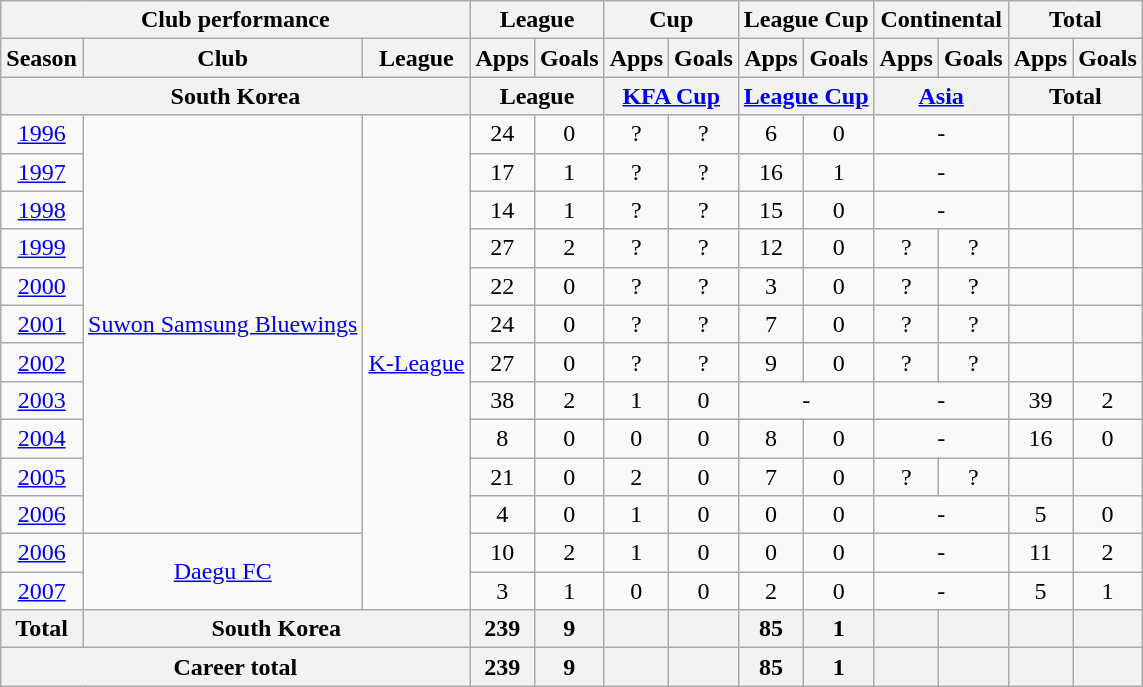<table class="wikitable" style="text-align:center">
<tr>
<th colspan=3>Club performance</th>
<th colspan=2>League</th>
<th colspan=2>Cup</th>
<th colspan=2>League Cup</th>
<th colspan=2>Continental</th>
<th colspan=2>Total</th>
</tr>
<tr>
<th>Season</th>
<th>Club</th>
<th>League</th>
<th>Apps</th>
<th>Goals</th>
<th>Apps</th>
<th>Goals</th>
<th>Apps</th>
<th>Goals</th>
<th>Apps</th>
<th>Goals</th>
<th>Apps</th>
<th>Goals</th>
</tr>
<tr>
<th colspan=3>South Korea</th>
<th colspan=2>League</th>
<th colspan=2><a href='#'>KFA Cup</a></th>
<th colspan=2><a href='#'>League Cup</a></th>
<th colspan=2><a href='#'>Asia</a></th>
<th colspan=2>Total</th>
</tr>
<tr>
<td><a href='#'>1996</a></td>
<td rowspan="11"><a href='#'>Suwon Samsung Bluewings</a></td>
<td rowspan="13"><a href='#'>K-League</a></td>
<td>24</td>
<td>0</td>
<td>?</td>
<td>?</td>
<td>6</td>
<td>0</td>
<td colspan="2">-</td>
<td></td>
<td></td>
</tr>
<tr>
<td><a href='#'>1997</a></td>
<td>17</td>
<td>1</td>
<td>?</td>
<td>?</td>
<td>16</td>
<td>1</td>
<td colspan="2">-</td>
<td></td>
<td></td>
</tr>
<tr>
<td><a href='#'>1998</a></td>
<td>14</td>
<td>1</td>
<td>?</td>
<td>?</td>
<td>15</td>
<td>0</td>
<td colspan="2">-</td>
<td></td>
<td></td>
</tr>
<tr>
<td><a href='#'>1999</a></td>
<td>27</td>
<td>2</td>
<td>?</td>
<td>?</td>
<td>12</td>
<td>0</td>
<td>?</td>
<td>?</td>
<td></td>
<td></td>
</tr>
<tr>
<td><a href='#'>2000</a></td>
<td>22</td>
<td>0</td>
<td>?</td>
<td>?</td>
<td>3</td>
<td>0</td>
<td>?</td>
<td>?</td>
<td></td>
<td></td>
</tr>
<tr>
<td><a href='#'>2001</a></td>
<td>24</td>
<td>0</td>
<td>?</td>
<td>?</td>
<td>7</td>
<td>0</td>
<td>?</td>
<td>?</td>
<td></td>
<td></td>
</tr>
<tr>
<td><a href='#'>2002</a></td>
<td>27</td>
<td>0</td>
<td>?</td>
<td>?</td>
<td>9</td>
<td>0</td>
<td>?</td>
<td>?</td>
<td></td>
<td></td>
</tr>
<tr>
<td><a href='#'>2003</a></td>
<td>38</td>
<td>2</td>
<td>1</td>
<td>0</td>
<td colspan="2">-</td>
<td colspan="2">-</td>
<td>39</td>
<td>2</td>
</tr>
<tr>
<td><a href='#'>2004</a></td>
<td>8</td>
<td>0</td>
<td>0</td>
<td>0</td>
<td>8</td>
<td>0</td>
<td colspan="2">-</td>
<td>16</td>
<td>0</td>
</tr>
<tr>
<td><a href='#'>2005</a></td>
<td>21</td>
<td>0</td>
<td>2</td>
<td>0</td>
<td>7</td>
<td>0</td>
<td>?</td>
<td>?</td>
<td></td>
<td></td>
</tr>
<tr>
<td><a href='#'>2006</a></td>
<td>4</td>
<td>0</td>
<td>1</td>
<td>0</td>
<td>0</td>
<td>0</td>
<td colspan="2">-</td>
<td>5</td>
<td>0</td>
</tr>
<tr>
<td><a href='#'>2006</a></td>
<td rowspan="2"><a href='#'>Daegu FC</a></td>
<td>10</td>
<td>2</td>
<td>1</td>
<td>0</td>
<td>0</td>
<td>0</td>
<td colspan="2">-</td>
<td>11</td>
<td>2</td>
</tr>
<tr>
<td><a href='#'>2007</a></td>
<td>3</td>
<td>1</td>
<td>0</td>
<td>0</td>
<td>2</td>
<td>0</td>
<td colspan="2">-</td>
<td>5</td>
<td>1</td>
</tr>
<tr>
<th rowspan=1>Total</th>
<th colspan=2>South Korea</th>
<th>239</th>
<th>9</th>
<th></th>
<th></th>
<th>85</th>
<th>1</th>
<th></th>
<th></th>
<th></th>
<th></th>
</tr>
<tr>
<th colspan=3>Career total</th>
<th>239</th>
<th>9</th>
<th></th>
<th></th>
<th>85</th>
<th>1</th>
<th></th>
<th></th>
<th></th>
<th></th>
</tr>
</table>
